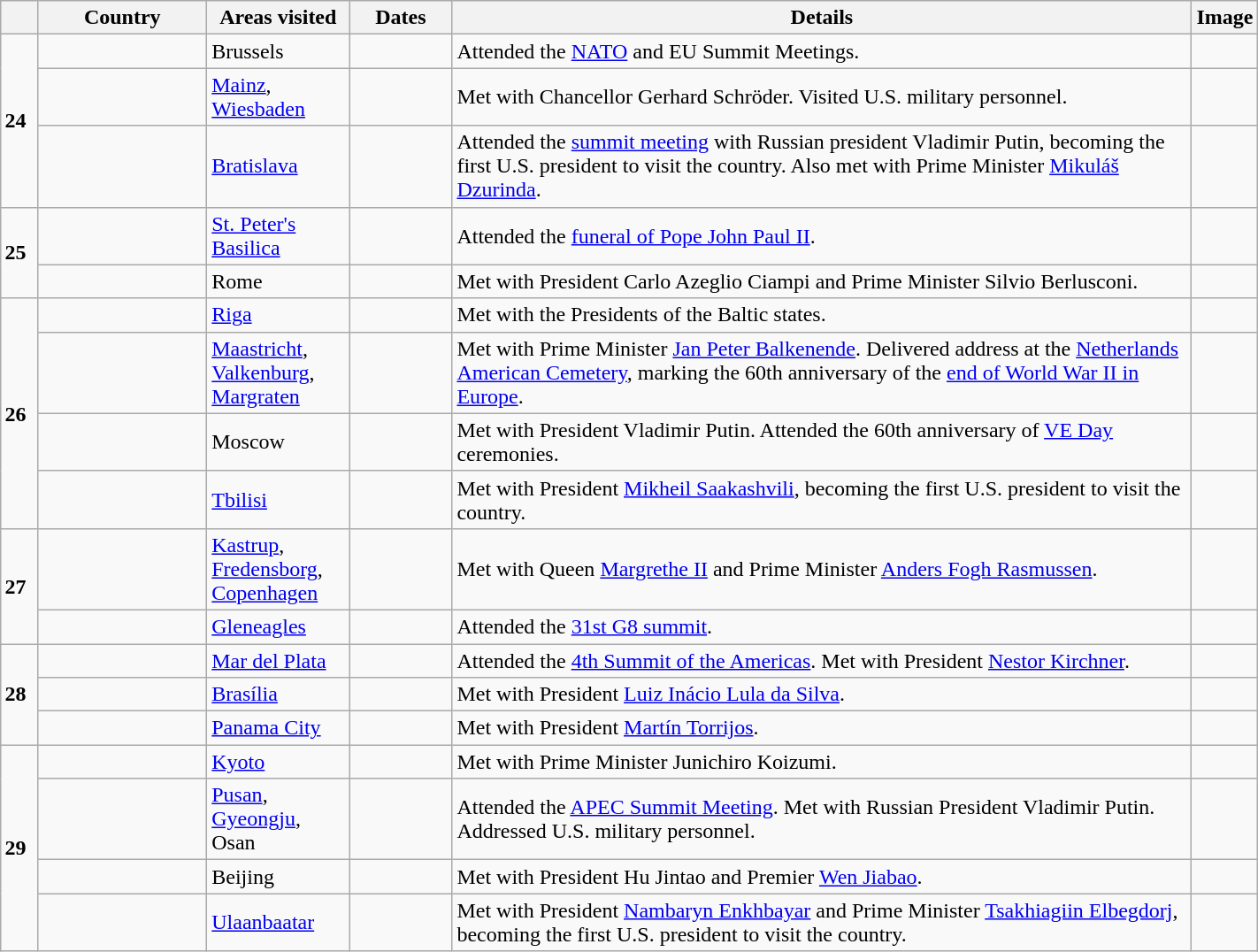<table class="wikitable sortable" border="1" style="margin: 1em auto 1em auto">
<tr>
<th style="width: 3%;"></th>
<th width=120>Country</th>
<th width=100>Areas visited</th>
<th width=70>Dates</th>
<th width=550>Details</th>
<th>Image</th>
</tr>
<tr>
<td rowspan=3><strong>24</strong></td>
<td></td>
<td>Brussels</td>
<td></td>
<td>Attended the <a href='#'>NATO</a> and EU Summit Meetings.</td>
<td></td>
</tr>
<tr>
<td></td>
<td><a href='#'>Mainz</a>,<br><a href='#'>Wiesbaden</a></td>
<td></td>
<td>Met with Chancellor Gerhard Schröder. Visited U.S. military personnel.</td>
<td></td>
</tr>
<tr>
<td></td>
<td><a href='#'>Bratislava</a></td>
<td></td>
<td>Attended the <a href='#'>summit meeting</a> with Russian president Vladimir Putin, becoming the first U.S. president to visit the country. Also met with Prime Minister <a href='#'>Mikuláš Dzurinda</a>.</td>
<td></td>
</tr>
<tr>
<td rowspan=2><strong>25</strong></td>
<td></td>
<td><a href='#'>St. Peter's Basilica</a></td>
<td></td>
<td>Attended the <a href='#'>funeral of Pope John Paul II</a>.</td>
<td></td>
</tr>
<tr>
<td></td>
<td>Rome</td>
<td></td>
<td>Met with President Carlo Azeglio Ciampi and Prime Minister Silvio Berlusconi.</td>
<td></td>
</tr>
<tr>
<td rowspan=4><strong>26</strong></td>
<td></td>
<td><a href='#'>Riga</a></td>
<td></td>
<td>Met with the Presidents of the Baltic states.</td>
<td></td>
</tr>
<tr>
<td></td>
<td><a href='#'>Maastricht</a>,<br><a href='#'>Valkenburg</a>,<br><a href='#'>Margraten</a></td>
<td></td>
<td>Met with Prime Minister <a href='#'>Jan Peter Balkenende</a>. Delivered address at the <a href='#'>Netherlands American Cemetery</a>, marking the 60th anniversary of the <a href='#'>end of World War II in Europe</a>.</td>
<td></td>
</tr>
<tr>
<td></td>
<td>Moscow</td>
<td></td>
<td>Met with President Vladimir Putin. Attended the 60th anniversary of <a href='#'>VE Day</a> ceremonies.</td>
<td></td>
</tr>
<tr>
<td></td>
<td><a href='#'>Tbilisi</a></td>
<td></td>
<td>Met with President <a href='#'>Mikheil Saakashvili</a>, becoming the first U.S. president to visit the country.</td>
<td></td>
</tr>
<tr>
<td rowspan=2><strong>27</strong></td>
<td></td>
<td><a href='#'>Kastrup</a>,<br><a href='#'>Fredensborg</a>,<br><a href='#'>Copenhagen</a></td>
<td></td>
<td>Met with Queen <a href='#'>Margrethe II</a> and Prime Minister <a href='#'>Anders Fogh Rasmussen</a>.</td>
<td></td>
</tr>
<tr>
<td></td>
<td><a href='#'>Gleneagles</a></td>
<td></td>
<td>Attended the <a href='#'>31st G8 summit</a>.</td>
<td></td>
</tr>
<tr>
<td rowspan=3><strong>28</strong></td>
<td></td>
<td><a href='#'>Mar del Plata</a></td>
<td></td>
<td>Attended the <a href='#'>4th Summit of the Americas</a>. Met with President <a href='#'>Nestor Kirchner</a>.</td>
<td></td>
</tr>
<tr>
<td></td>
<td><a href='#'>Brasília</a></td>
<td></td>
<td>Met with President <a href='#'>Luiz Inácio Lula da Silva</a>.</td>
<td></td>
</tr>
<tr>
<td></td>
<td><a href='#'>Panama City</a></td>
<td></td>
<td>Met with President <a href='#'>Martín Torrijos</a>.</td>
<td></td>
</tr>
<tr>
<td rowspan=4><strong>29</strong></td>
<td></td>
<td><a href='#'>Kyoto</a></td>
<td></td>
<td>Met with Prime Minister Junichiro Koizumi.</td>
<td></td>
</tr>
<tr>
<td></td>
<td><a href='#'>Pusan</a>,<br><a href='#'>Gyeongju</a>,<br>Osan</td>
<td></td>
<td>Attended the <a href='#'>APEC Summit Meeting</a>. Met with Russian President Vladimir Putin. Addressed U.S. military personnel.</td>
<td></td>
</tr>
<tr>
<td></td>
<td>Beijing</td>
<td></td>
<td>Met with President Hu Jintao and Premier <a href='#'>Wen Jiabao</a>.</td>
<td></td>
</tr>
<tr>
<td></td>
<td><a href='#'>Ulaanbaatar</a></td>
<td></td>
<td>Met with President <a href='#'>Nambaryn Enkhbayar</a> and Prime Minister <a href='#'>Tsakhiagiin Elbegdorj</a>, becoming the first U.S. president to visit the country.</td>
<td></td>
</tr>
</table>
